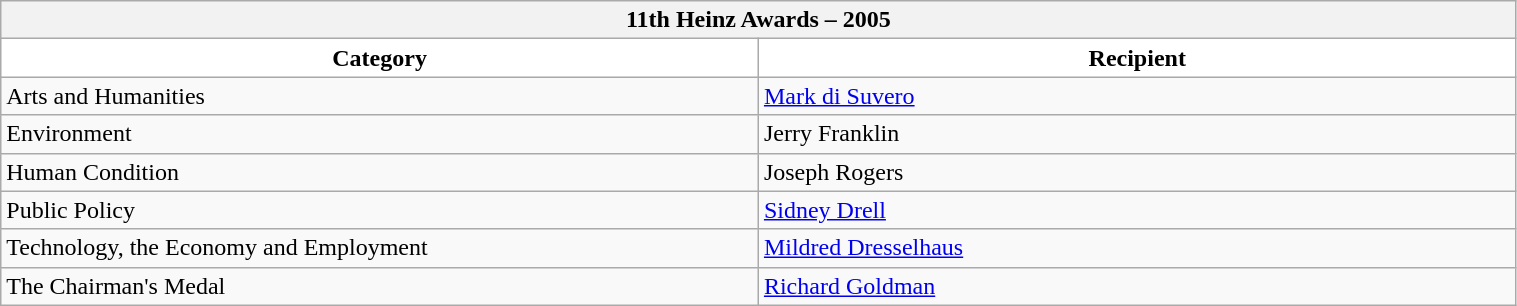<table class="wikitable" style="width:80%; text-align:left">
<tr>
<th style="background:cream" colspan=2><span>11th Heinz Awards – 2005</span></th>
</tr>
<tr>
<th style="background:white; width:40%">Category</th>
<th style="background:white; width:40%">Recipient</th>
</tr>
<tr>
<td>Arts and Humanities</td>
<td><a href='#'>Mark di Suvero</a></td>
</tr>
<tr>
<td>Environment</td>
<td>Jerry Franklin</td>
</tr>
<tr>
<td>Human Condition</td>
<td>Joseph Rogers</td>
</tr>
<tr>
<td>Public Policy</td>
<td><a href='#'>Sidney Drell</a></td>
</tr>
<tr>
<td>Technology, the Economy and Employment</td>
<td><a href='#'>Mildred Dresselhaus</a></td>
</tr>
<tr>
<td>The Chairman's Medal</td>
<td><a href='#'>Richard Goldman</a></td>
</tr>
</table>
